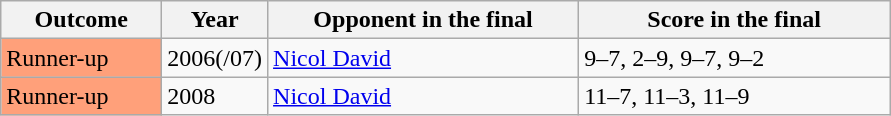<table class="sortable wikitable">
<tr>
<th width="100">Outcome</th>
<th width="50">Year</th>
<th width="200">Opponent in the final</th>
<th width="200">Score in the final</th>
</tr>
<tr>
<td bgcolor="ffa07a">Runner-up</td>
<td>2006(/07)</td>
<td> <a href='#'>Nicol David</a></td>
<td>9–7, 2–9, 9–7, 9–2</td>
</tr>
<tr>
<td bgcolor="ffa07a">Runner-up</td>
<td>2008</td>
<td> <a href='#'>Nicol David</a></td>
<td>11–7, 11–3, 11–9</td>
</tr>
</table>
